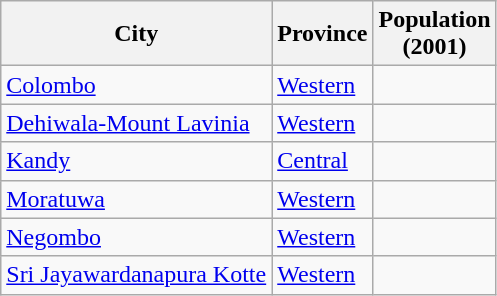<table class="wikitable sortable sticky-header col3right">
<tr>
<th>City</th>
<th>Province</th>
<th>Population<br>(2001)</th>
</tr>
<tr>
<td><a href='#'>Colombo</a></td>
<td><a href='#'>Western</a></td>
<td></td>
</tr>
<tr>
<td><a href='#'>Dehiwala-Mount Lavinia</a></td>
<td><a href='#'>Western</a></td>
<td></td>
</tr>
<tr>
<td><a href='#'>Kandy</a></td>
<td><a href='#'>Central</a></td>
<td></td>
</tr>
<tr>
<td><a href='#'>Moratuwa</a></td>
<td><a href='#'>Western</a></td>
<td></td>
</tr>
<tr>
<td><a href='#'>Negombo</a></td>
<td><a href='#'>Western</a></td>
<td></td>
</tr>
<tr>
<td><a href='#'>Sri Jayawardanapura Kotte</a></td>
<td><a href='#'>Western</a></td>
<td></td>
</tr>
</table>
